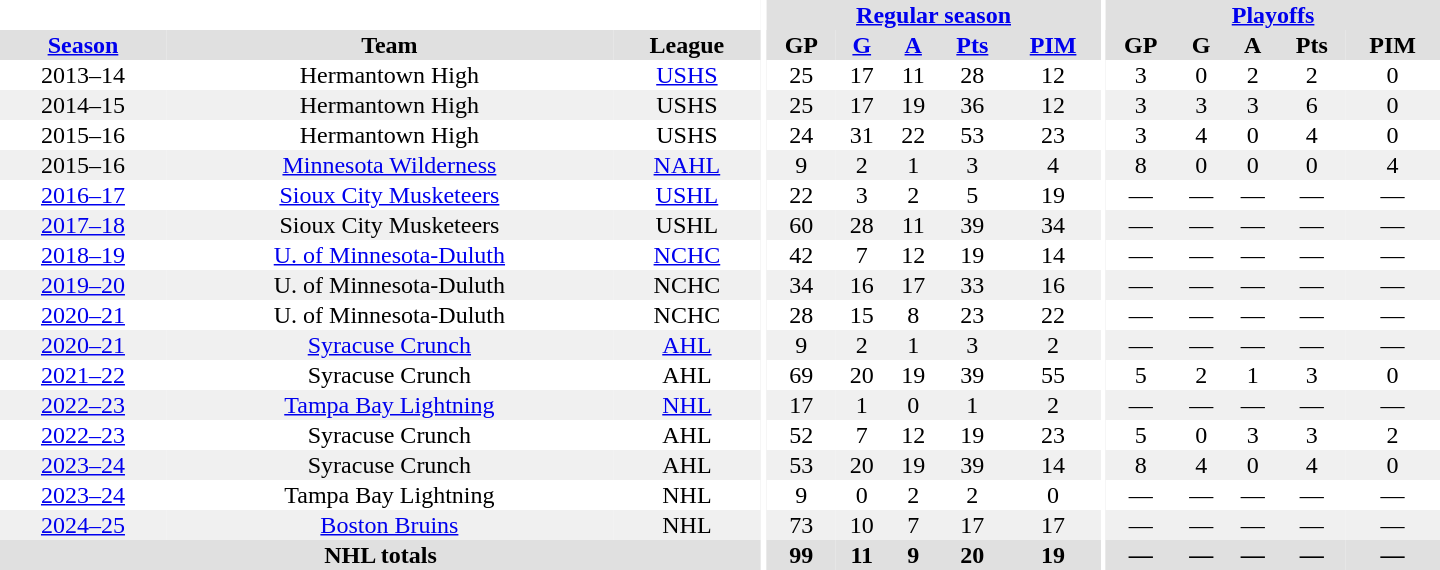<table border="0" cellpadding="1" cellspacing="0" style="text-align:center; width:60em">
<tr bgcolor="#e0e0e0">
<th colspan="3" bgcolor="#ffffff"></th>
<th rowspan="99" bgcolor="#ffffff"></th>
<th colspan="5"><a href='#'>Regular season</a></th>
<th rowspan="99" bgcolor="#ffffff"></th>
<th colspan="5"><a href='#'>Playoffs</a></th>
</tr>
<tr bgcolor="#e0e0e0">
<th><a href='#'>Season</a></th>
<th>Team</th>
<th>League</th>
<th>GP</th>
<th><a href='#'>G</a></th>
<th><a href='#'>A</a></th>
<th><a href='#'>Pts</a></th>
<th><a href='#'>PIM</a></th>
<th>GP</th>
<th>G</th>
<th>A</th>
<th>Pts</th>
<th>PIM</th>
</tr>
<tr>
<td>2013–14</td>
<td>Hermantown High</td>
<td><a href='#'>USHS</a></td>
<td>25</td>
<td>17</td>
<td>11</td>
<td>28</td>
<td>12</td>
<td>3</td>
<td>0</td>
<td>2</td>
<td>2</td>
<td>0</td>
</tr>
<tr bgcolor="#f0f0f0">
<td>2014–15</td>
<td>Hermantown High</td>
<td>USHS</td>
<td>25</td>
<td>17</td>
<td>19</td>
<td>36</td>
<td>12</td>
<td>3</td>
<td>3</td>
<td>3</td>
<td>6</td>
<td>0</td>
</tr>
<tr>
<td>2015–16</td>
<td>Hermantown High</td>
<td>USHS</td>
<td>24</td>
<td>31</td>
<td>22</td>
<td>53</td>
<td>23</td>
<td>3</td>
<td>4</td>
<td>0</td>
<td>4</td>
<td>0</td>
</tr>
<tr bgcolor="#f0f0f0">
<td>2015–16</td>
<td><a href='#'>Minnesota Wilderness</a></td>
<td><a href='#'>NAHL</a></td>
<td>9</td>
<td>2</td>
<td>1</td>
<td>3</td>
<td>4</td>
<td>8</td>
<td>0</td>
<td>0</td>
<td>0</td>
<td>4</td>
</tr>
<tr>
<td><a href='#'>2016–17</a></td>
<td><a href='#'>Sioux City Musketeers</a></td>
<td><a href='#'>USHL</a></td>
<td>22</td>
<td>3</td>
<td>2</td>
<td>5</td>
<td>19</td>
<td>—</td>
<td>—</td>
<td>—</td>
<td>—</td>
<td>—</td>
</tr>
<tr bgcolor="#f0f0f0">
<td><a href='#'>2017–18</a></td>
<td>Sioux City Musketeers</td>
<td>USHL</td>
<td>60</td>
<td>28</td>
<td>11</td>
<td>39</td>
<td>34</td>
<td>—</td>
<td>—</td>
<td>—</td>
<td>—</td>
<td>—</td>
</tr>
<tr>
<td><a href='#'>2018–19</a></td>
<td><a href='#'>U. of Minnesota-Duluth</a></td>
<td><a href='#'>NCHC</a></td>
<td>42</td>
<td>7</td>
<td>12</td>
<td>19</td>
<td>14</td>
<td>—</td>
<td>—</td>
<td>—</td>
<td>—</td>
<td>—</td>
</tr>
<tr bgcolor="#f0f0f0">
<td><a href='#'>2019–20</a></td>
<td>U. of Minnesota-Duluth</td>
<td>NCHC</td>
<td>34</td>
<td>16</td>
<td>17</td>
<td>33</td>
<td>16</td>
<td>—</td>
<td>—</td>
<td>—</td>
<td>—</td>
<td>—</td>
</tr>
<tr>
<td><a href='#'>2020–21</a></td>
<td>U. of Minnesota-Duluth</td>
<td>NCHC</td>
<td>28</td>
<td>15</td>
<td>8</td>
<td>23</td>
<td>22</td>
<td>—</td>
<td>—</td>
<td>—</td>
<td>—</td>
<td>—</td>
</tr>
<tr bgcolor="#f0f0f0">
<td><a href='#'>2020–21</a></td>
<td><a href='#'>Syracuse Crunch</a></td>
<td><a href='#'>AHL</a></td>
<td>9</td>
<td>2</td>
<td>1</td>
<td>3</td>
<td>2</td>
<td>—</td>
<td>—</td>
<td>—</td>
<td>—</td>
<td>—</td>
</tr>
<tr>
<td><a href='#'>2021–22</a></td>
<td>Syracuse Crunch</td>
<td>AHL</td>
<td>69</td>
<td>20</td>
<td>19</td>
<td>39</td>
<td>55</td>
<td>5</td>
<td>2</td>
<td>1</td>
<td>3</td>
<td>0</td>
</tr>
<tr bgcolor="#f0f0f0">
<td><a href='#'>2022–23</a></td>
<td><a href='#'>Tampa Bay Lightning</a></td>
<td><a href='#'>NHL</a></td>
<td>17</td>
<td>1</td>
<td>0</td>
<td>1</td>
<td>2</td>
<td>—</td>
<td>—</td>
<td>—</td>
<td>—</td>
<td>—</td>
</tr>
<tr>
<td><a href='#'>2022–23</a></td>
<td>Syracuse Crunch</td>
<td>AHL</td>
<td>52</td>
<td>7</td>
<td>12</td>
<td>19</td>
<td>23</td>
<td>5</td>
<td>0</td>
<td>3</td>
<td>3</td>
<td>2</td>
</tr>
<tr bgcolor="#f0f0f0">
<td><a href='#'>2023–24</a></td>
<td>Syracuse Crunch</td>
<td>AHL</td>
<td>53</td>
<td>20</td>
<td>19</td>
<td>39</td>
<td>14</td>
<td>8</td>
<td>4</td>
<td>0</td>
<td>4</td>
<td>0</td>
</tr>
<tr>
<td><a href='#'>2023–24</a></td>
<td>Tampa Bay Lightning</td>
<td>NHL</td>
<td>9</td>
<td>0</td>
<td>2</td>
<td>2</td>
<td>0</td>
<td>—</td>
<td>—</td>
<td>—</td>
<td>—</td>
<td>—</td>
</tr>
<tr bgcolor="#f0f0f0">
<td><a href='#'>2024–25</a></td>
<td><a href='#'>Boston Bruins</a></td>
<td>NHL</td>
<td>73</td>
<td>10</td>
<td>7</td>
<td>17</td>
<td>17</td>
<td>—</td>
<td>—</td>
<td>—</td>
<td>—</td>
<td>—</td>
</tr>
<tr bgcolor="#e0e0e0">
<th colspan="3">NHL totals</th>
<th>99</th>
<th>11</th>
<th>9</th>
<th>20</th>
<th>19</th>
<th>—</th>
<th>—</th>
<th>—</th>
<th>—</th>
<th>—</th>
</tr>
</table>
